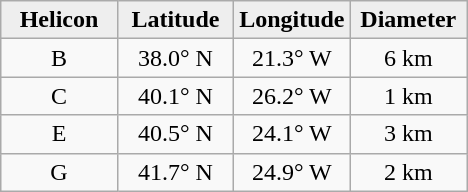<table class="wikitable">
<tr>
<th width="25%" style="background:#eeeeee;">Helicon</th>
<th width="25%" style="background:#eeeeee;">Latitude</th>
<th width="25%" style="background:#eeeeee;">Longitude</th>
<th width="25%" style="background:#eeeeee;">Diameter</th>
</tr>
<tr>
<td align="center">B</td>
<td align="center">38.0° N</td>
<td align="center">21.3° W</td>
<td align="center">6 km</td>
</tr>
<tr>
<td align="center">C</td>
<td align="center">40.1° N</td>
<td align="center">26.2° W</td>
<td align="center">1 km</td>
</tr>
<tr>
<td align="center">E</td>
<td align="center">40.5° N</td>
<td align="center">24.1° W</td>
<td align="center">3 km</td>
</tr>
<tr>
<td align="center">G</td>
<td align="center">41.7° N</td>
<td align="center">24.9° W</td>
<td align="center">2 km</td>
</tr>
</table>
